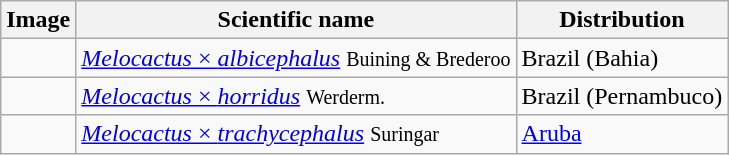<table class="wikitable">
<tr>
<th>Image</th>
<th>Scientific name</th>
<th>Distribution</th>
</tr>
<tr>
<td></td>
<td><a href='#'><em>Melocactus</em> × <em>albicephalus</em></a> <small>Buining & Brederoo</small></td>
<td>Brazil (Bahia)</td>
</tr>
<tr>
<td></td>
<td><a href='#'><em>Melocactus</em> × <em>horridus</em></a> <small>Werderm.</small></td>
<td>Brazil (Pernambuco)</td>
</tr>
<tr>
<td></td>
<td><a href='#'><em>Melocactus</em> × <em>trachycephalus</em></a> <small>Suringar</small></td>
<td><a href='#'>Aruba</a></td>
</tr>
</table>
